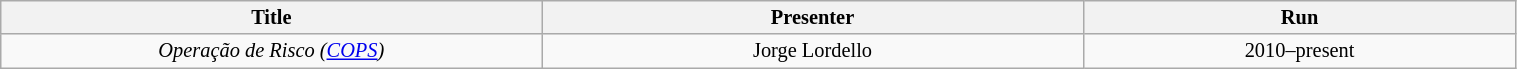<table class="wikitable sortable" style="width:80%; font-size:85%;">
<tr>
<th style="width:25%;">Title</th>
<th style="width:25%;">Presenter</th>
<th style="width:20%;">Run</th>
</tr>
<tr align=center>
<td><em>Operação de Risco (<a href='#'>COPS</a>)</em></td>
<td>Jorge Lordello</td>
<td>2010–present</td>
</tr>
</table>
